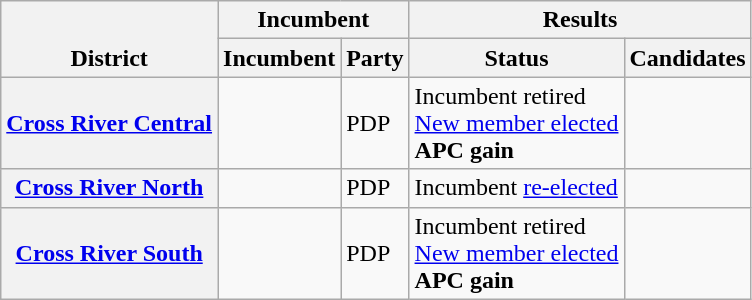<table class="wikitable sortable">
<tr valign=bottom>
<th rowspan=2>District</th>
<th colspan=2>Incumbent</th>
<th colspan=2>Results</th>
</tr>
<tr valign=bottom>
<th>Incumbent</th>
<th>Party</th>
<th>Status</th>
<th>Candidates</th>
</tr>
<tr>
<th><a href='#'>Cross River Central</a></th>
<td></td>
<td>PDP</td>
<td>Incumbent retired<br><a href='#'>New member elected</a><br><strong>APC gain</strong></td>
<td nowrap></td>
</tr>
<tr>
<th><a href='#'>Cross River North</a></th>
<td></td>
<td>PDP</td>
<td>Incumbent <a href='#'>re-elected</a></td>
<td nowrap></td>
</tr>
<tr>
<th><a href='#'>Cross River South</a></th>
<td></td>
<td>PDP</td>
<td>Incumbent retired<br><a href='#'>New member elected</a><br><strong>APC gain</strong></td>
<td nowrap></td>
</tr>
</table>
